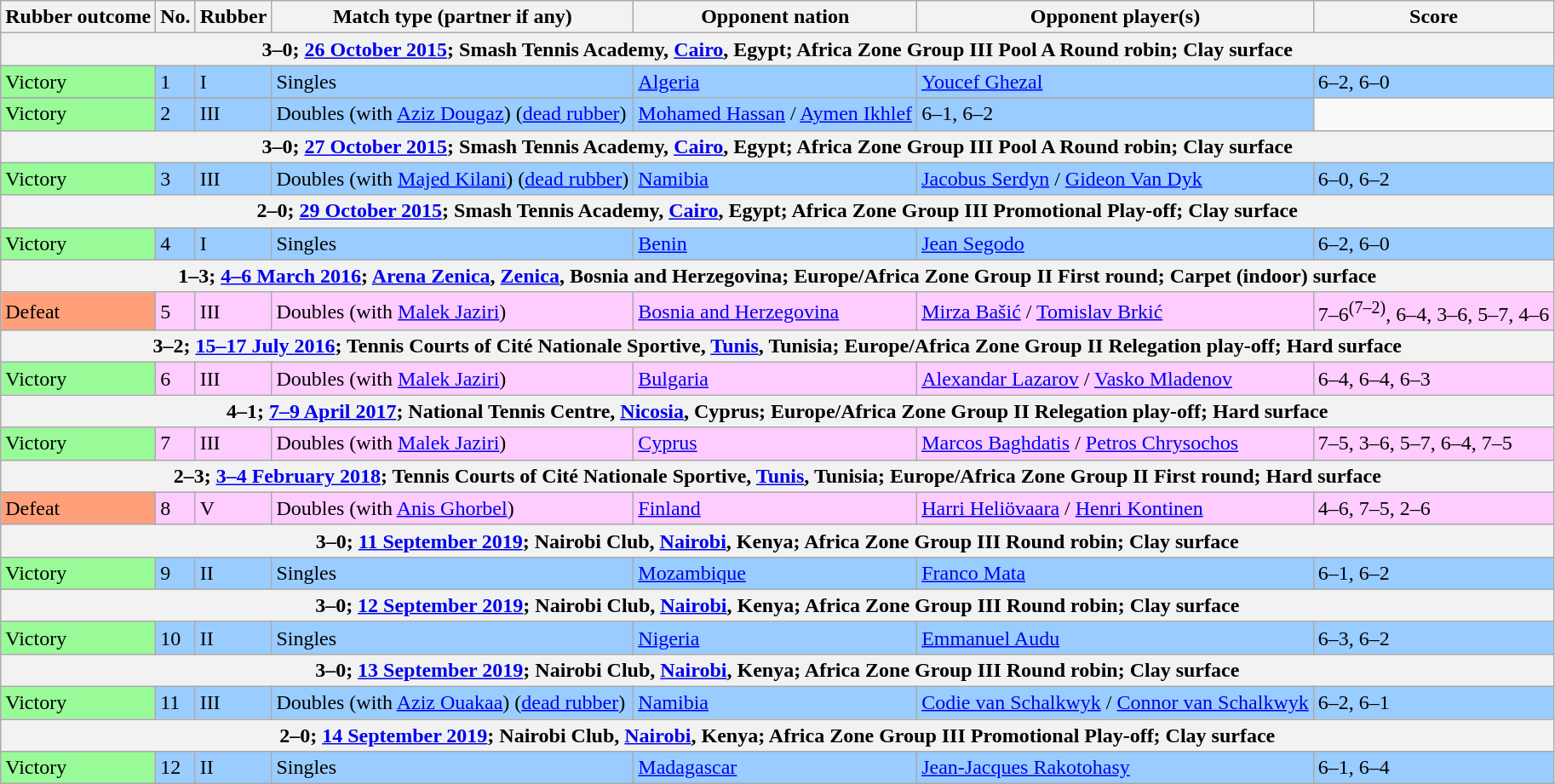<table class=wikitable>
<tr>
<th>Rubber outcome</th>
<th>No.</th>
<th>Rubber</th>
<th>Match type (partner if any)</th>
<th>Opponent nation</th>
<th>Opponent player(s)</th>
<th>Score</th>
</tr>
<tr>
<th colspan=7>3–0; <a href='#'>26 October 2015</a>; Smash Tennis Academy, <a href='#'>Cairo</a>, Egypt; Africa Zone Group III Pool A Round robin; Clay surface</th>
</tr>
<tr bgcolor=#99CCFF>
<td bgcolor=98FB98>Victory</td>
<td>1</td>
<td>I</td>
<td>Singles</td>
<td rowspan=2> <a href='#'>Algeria</a></td>
<td><a href='#'>Youcef Ghezal</a></td>
<td>6–2, 6–0</td>
</tr>
<tr>
</tr>
<tr bgcolor=#99CCFF>
<td bgcolor=98FB98>Victory</td>
<td>2</td>
<td>III</td>
<td>Doubles (with <a href='#'>Aziz Dougaz</a>) (<a href='#'>dead rubber</a>)</td>
<td><a href='#'>Mohamed Hassan</a> / <a href='#'>Aymen Ikhlef</a></td>
<td>6–1, 6–2</td>
</tr>
<tr>
<th colspan=7>3–0; <a href='#'>27 October 2015</a>; Smash Tennis Academy, <a href='#'>Cairo</a>, Egypt; Africa Zone Group III Pool A Round robin; Clay surface</th>
</tr>
<tr bgcolor=#99CCFF>
<td bgcolor=98FB98>Victory</td>
<td>3</td>
<td>III</td>
<td>Doubles (with <a href='#'>Majed Kilani</a>) (<a href='#'>dead rubber</a>)</td>
<td> <a href='#'>Namibia</a></td>
<td><a href='#'>Jacobus Serdyn</a> / <a href='#'>Gideon Van Dyk</a></td>
<td>6–0, 6–2</td>
</tr>
<tr>
<th colspan=7>2–0; <a href='#'>29 October 2015</a>; Smash Tennis Academy, <a href='#'>Cairo</a>, Egypt; Africa Zone Group III Promotional Play-off; Clay surface</th>
</tr>
<tr bgcolor=#99CCFF>
<td bgcolor=98FB98>Victory</td>
<td>4</td>
<td>I</td>
<td>Singles</td>
<td> <a href='#'>Benin</a></td>
<td><a href='#'>Jean Segodo</a></td>
<td>6–2, 6–0</td>
</tr>
<tr>
<th colspan=7>1–3; <a href='#'>4–6 March 2016</a>; <a href='#'>Arena Zenica</a>, <a href='#'>Zenica</a>, Bosnia and Herzegovina; Europe/Africa Zone Group II First round; Carpet (indoor) surface</th>
</tr>
<tr bgcolor=#FFCCFF>
<td bgcolor=FFA07A>Defeat</td>
<td>5</td>
<td>III</td>
<td>Doubles (with <a href='#'>Malek Jaziri</a>)</td>
<td> <a href='#'>Bosnia and Herzegovina</a></td>
<td><a href='#'>Mirza Bašić</a> / <a href='#'>Tomislav Brkić</a></td>
<td>7–6<sup>(7–2)</sup>, 6–4, 3–6, 5–7, 4–6</td>
</tr>
<tr>
<th colspan=7>3–2; <a href='#'>15–17 July 2016</a>; Tennis Courts of Cité Nationale Sportive, <a href='#'>Tunis</a>, Tunisia; Europe/Africa Zone Group II Relegation play-off; Hard surface</th>
</tr>
<tr bgcolor=#FFCCFF>
<td bgcolor=98FB98>Victory</td>
<td>6</td>
<td>III</td>
<td>Doubles (with <a href='#'>Malek Jaziri</a>)</td>
<td> <a href='#'>Bulgaria</a></td>
<td><a href='#'>Alexandar Lazarov</a> / <a href='#'>Vasko Mladenov</a></td>
<td>6–4, 6–4, 6–3</td>
</tr>
<tr>
<th colspan=7>4–1; <a href='#'>7–9 April 2017</a>; National Tennis Centre, <a href='#'>Nicosia</a>, Cyprus; Europe/Africa Zone Group II Relegation play-off; Hard surface</th>
</tr>
<tr bgcolor=#FFCCFF>
<td bgcolor=98FB98>Victory</td>
<td>7</td>
<td>III</td>
<td>Doubles (with <a href='#'>Malek Jaziri</a>)</td>
<td> <a href='#'>Cyprus</a></td>
<td><a href='#'>Marcos Baghdatis</a> / <a href='#'>Petros Chrysochos</a></td>
<td>7–5, 3–6, 5–7, 6–4, 7–5</td>
</tr>
<tr>
<th colspan=7>2–3; <a href='#'>3–4 February 2018</a>; Tennis Courts of Cité Nationale Sportive, <a href='#'>Tunis</a>, Tunisia; Europe/Africa Zone Group II First round; Hard surface</th>
</tr>
<tr bgcolor=#FFCCFF>
<td bgcolor=FFA07A>Defeat</td>
<td>8</td>
<td>V</td>
<td>Doubles (with <a href='#'>Anis Ghorbel</a>)</td>
<td> <a href='#'>Finland</a></td>
<td><a href='#'>Harri Heliövaara</a> / <a href='#'>Henri Kontinen</a></td>
<td>4–6, 7–5, 2–6</td>
</tr>
<tr>
<th colspan=7>3–0; <a href='#'>11 September 2019</a>; Nairobi Club, <a href='#'>Nairobi</a>, Kenya; Africa Zone Group III Round robin; Clay surface</th>
</tr>
<tr bgcolor=#99CCFF>
<td bgcolor=98FB98>Victory</td>
<td>9</td>
<td>II</td>
<td>Singles</td>
<td> <a href='#'>Mozambique</a></td>
<td><a href='#'>Franco Mata</a></td>
<td>6–1, 6–2</td>
</tr>
<tr>
<th colspan=7>3–0; <a href='#'>12 September 2019</a>; Nairobi Club, <a href='#'>Nairobi</a>, Kenya; Africa Zone Group III Round robin; Clay surface</th>
</tr>
<tr bgcolor=#99CCFF>
<td bgcolor=98FB98>Victory</td>
<td>10</td>
<td>II</td>
<td>Singles</td>
<td> <a href='#'>Nigeria</a></td>
<td><a href='#'>Emmanuel Audu</a></td>
<td>6–3, 6–2</td>
</tr>
<tr>
<th colspan=7>3–0; <a href='#'>13 September 2019</a>; Nairobi Club, <a href='#'>Nairobi</a>, Kenya; Africa Zone Group III Round robin; Clay surface</th>
</tr>
<tr bgcolor=#99CCFF>
<td bgcolor=98FB98>Victory</td>
<td>11</td>
<td>III</td>
<td>Doubles (with <a href='#'>Aziz Ouakaa</a>) (<a href='#'>dead rubber</a>)</td>
<td> <a href='#'>Namibia</a></td>
<td><a href='#'>Codie van Schalkwyk</a> / <a href='#'>Connor van Schalkwyk</a></td>
<td>6–2, 6–1</td>
</tr>
<tr>
<th colspan=7>2–0; <a href='#'>14 September 2019</a>; Nairobi Club, <a href='#'>Nairobi</a>, Kenya; Africa Zone Group III Promotional Play-off; Clay surface</th>
</tr>
<tr bgcolor=#99CCFF>
<td bgcolor=98FB98>Victory</td>
<td>12</td>
<td>II</td>
<td>Singles</td>
<td> <a href='#'>Madagascar</a></td>
<td><a href='#'>Jean-Jacques Rakotohasy</a></td>
<td>6–1, 6–4</td>
</tr>
</table>
